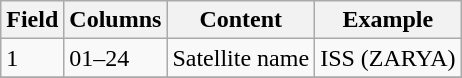<table class="wikitable">
<tr>
<th>Field</th>
<th>Columns</th>
<th>Content</th>
<th>Example</th>
</tr>
<tr>
<td>1</td>
<td>01–24</td>
<td>Satellite name</td>
<td>ISS (ZARYA)</td>
</tr>
<tr>
</tr>
</table>
